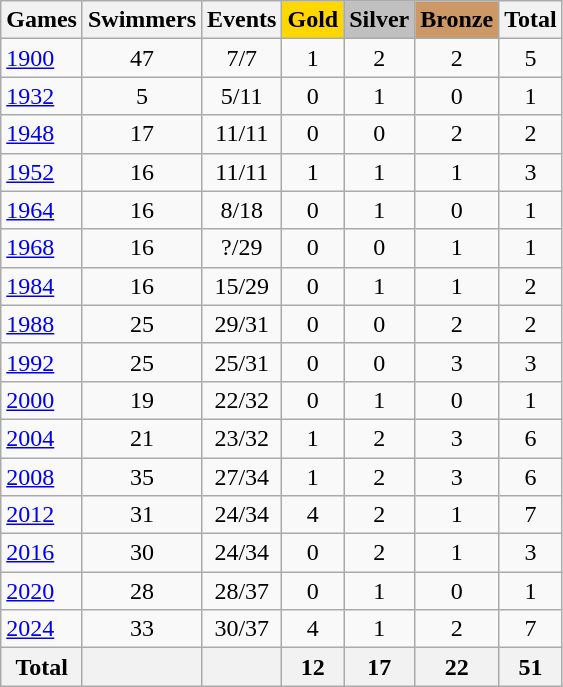<table class="wikitable sortable" style="text-align:center">
<tr>
<th>Games</th>
<th>Swimmers</th>
<th>Events</th>
<th style="background-color:gold;">Gold</th>
<th style="background-color:silver;">Silver</th>
<th style="background-color:#c96;">Bronze</th>
<th>Total</th>
</tr>
<tr>
<td align=left><a href='#'>1900</a></td>
<td>47</td>
<td>7/7</td>
<td>1</td>
<td>2</td>
<td>2</td>
<td>5</td>
</tr>
<tr>
<td align=left><a href='#'>1932</a></td>
<td>5</td>
<td>5/11</td>
<td>0</td>
<td>1</td>
<td>0</td>
<td>1</td>
</tr>
<tr>
<td align=left><a href='#'>1948</a></td>
<td>17</td>
<td>11/11</td>
<td>0</td>
<td>0</td>
<td>2</td>
<td>2</td>
</tr>
<tr>
<td align=left><a href='#'>1952</a></td>
<td>16</td>
<td>11/11</td>
<td>1</td>
<td>1</td>
<td>1</td>
<td>3</td>
</tr>
<tr>
<td align=left><a href='#'>1964</a></td>
<td>16</td>
<td>8/18</td>
<td>0</td>
<td>1</td>
<td>0</td>
<td>1</td>
</tr>
<tr>
<td align=left><a href='#'>1968</a></td>
<td>16</td>
<td>?/29</td>
<td>0</td>
<td>0</td>
<td>1</td>
<td>1</td>
</tr>
<tr>
<td align=left><a href='#'>1984</a></td>
<td>16</td>
<td>15/29</td>
<td>0</td>
<td>1</td>
<td>1</td>
<td>2</td>
</tr>
<tr>
<td align=left><a href='#'>1988</a></td>
<td>25</td>
<td>29/31</td>
<td>0</td>
<td>0</td>
<td>2</td>
<td>2</td>
</tr>
<tr>
<td align=left><a href='#'>1992</a></td>
<td>25</td>
<td>25/31</td>
<td>0</td>
<td>0</td>
<td>3</td>
<td>3</td>
</tr>
<tr>
<td align=left><a href='#'>2000</a></td>
<td>19</td>
<td>22/32</td>
<td>0</td>
<td>1</td>
<td>0</td>
<td>1</td>
</tr>
<tr>
<td align=left><a href='#'>2004</a></td>
<td>21</td>
<td>23/32</td>
<td>1</td>
<td>2</td>
<td>3</td>
<td>6</td>
</tr>
<tr>
<td align=left><a href='#'>2008</a></td>
<td>35</td>
<td>27/34</td>
<td>1</td>
<td>2</td>
<td>3</td>
<td>6</td>
</tr>
<tr>
<td align=left><a href='#'>2012</a></td>
<td>31</td>
<td>24/34</td>
<td>4</td>
<td>2</td>
<td>1</td>
<td>7</td>
</tr>
<tr>
<td align=left><a href='#'>2016</a></td>
<td>30</td>
<td>24/34</td>
<td>0</td>
<td>2</td>
<td>1</td>
<td>3</td>
</tr>
<tr>
<td align=left><a href='#'>2020</a></td>
<td>28</td>
<td>28/37</td>
<td>0</td>
<td>1</td>
<td>0</td>
<td>1</td>
</tr>
<tr>
<td align=left><a href='#'>2024</a></td>
<td>33</td>
<td>30/37</td>
<td>4</td>
<td>1</td>
<td>2</td>
<td>7</td>
</tr>
<tr>
<th>Total</th>
<th></th>
<th></th>
<th>12</th>
<th>17</th>
<th>22</th>
<th>51</th>
</tr>
</table>
